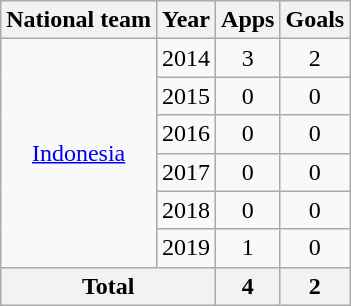<table class="wikitable" style="text-align:center">
<tr>
<th>National team</th>
<th>Year</th>
<th>Apps</th>
<th>Goals</th>
</tr>
<tr>
<td rowspan=6><a href='#'>Indonesia</a></td>
<td>2014</td>
<td>3</td>
<td>2</td>
</tr>
<tr>
<td>2015</td>
<td>0</td>
<td>0</td>
</tr>
<tr>
<td>2016</td>
<td>0</td>
<td>0</td>
</tr>
<tr>
<td>2017</td>
<td>0</td>
<td>0</td>
</tr>
<tr>
<td>2018</td>
<td>0</td>
<td>0</td>
</tr>
<tr>
<td>2019</td>
<td>1</td>
<td>0</td>
</tr>
<tr>
<th colspan=2>Total</th>
<th>4</th>
<th>2</th>
</tr>
</table>
